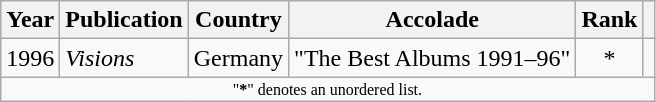<table class="wikitable sortable" style="margin:0em 1em 1em 0pt">
<tr>
<th>Year</th>
<th>Publication</th>
<th>Country</th>
<th>Accolade</th>
<th>Rank</th>
<th class=unsortable></th>
</tr>
<tr>
<td align=center>1996</td>
<td><em>Visions</em></td>
<td>Germany</td>
<td>"The Best Albums 1991–96"</td>
<td align=center>*</td>
<td></td>
</tr>
<tr class="sortbottom">
<td colspan=6 style=font-size:8pt; align=center>"<strong>*</strong>" denotes an unordered list.</td>
</tr>
</table>
